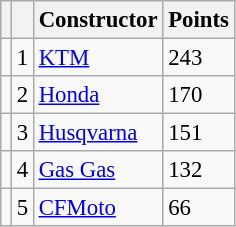<table class="wikitable" style="font-size: 95%;">
<tr>
<th></th>
<th></th>
<th>Constructor</th>
<th>Points</th>
</tr>
<tr>
<td></td>
<td align=center>1</td>
<td> <a href='#'>KTM</a></td>
<td align=left>243</td>
</tr>
<tr>
<td></td>
<td align=center>2</td>
<td> <a href='#'>Honda</a></td>
<td align=left>170</td>
</tr>
<tr>
<td></td>
<td align=center>3</td>
<td> <a href='#'>Husqvarna</a></td>
<td align=left>151</td>
</tr>
<tr>
<td></td>
<td align=center>4</td>
<td> <a href='#'>Gas Gas</a></td>
<td align=left>132</td>
</tr>
<tr>
<td></td>
<td align=center>5</td>
<td> <a href='#'>CFMoto</a></td>
<td align=left>66</td>
</tr>
</table>
